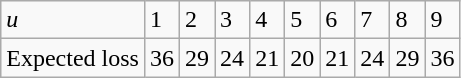<table class="wikitable">
<tr>
<td><em>u</em></td>
<td>1</td>
<td>2</td>
<td>3</td>
<td>4</td>
<td>5</td>
<td>6</td>
<td>7</td>
<td>8</td>
<td>9</td>
</tr>
<tr>
<td>Expected loss</td>
<td>36</td>
<td>29</td>
<td>24</td>
<td>21</td>
<td>20</td>
<td>21</td>
<td>24</td>
<td>29</td>
<td>36</td>
</tr>
</table>
